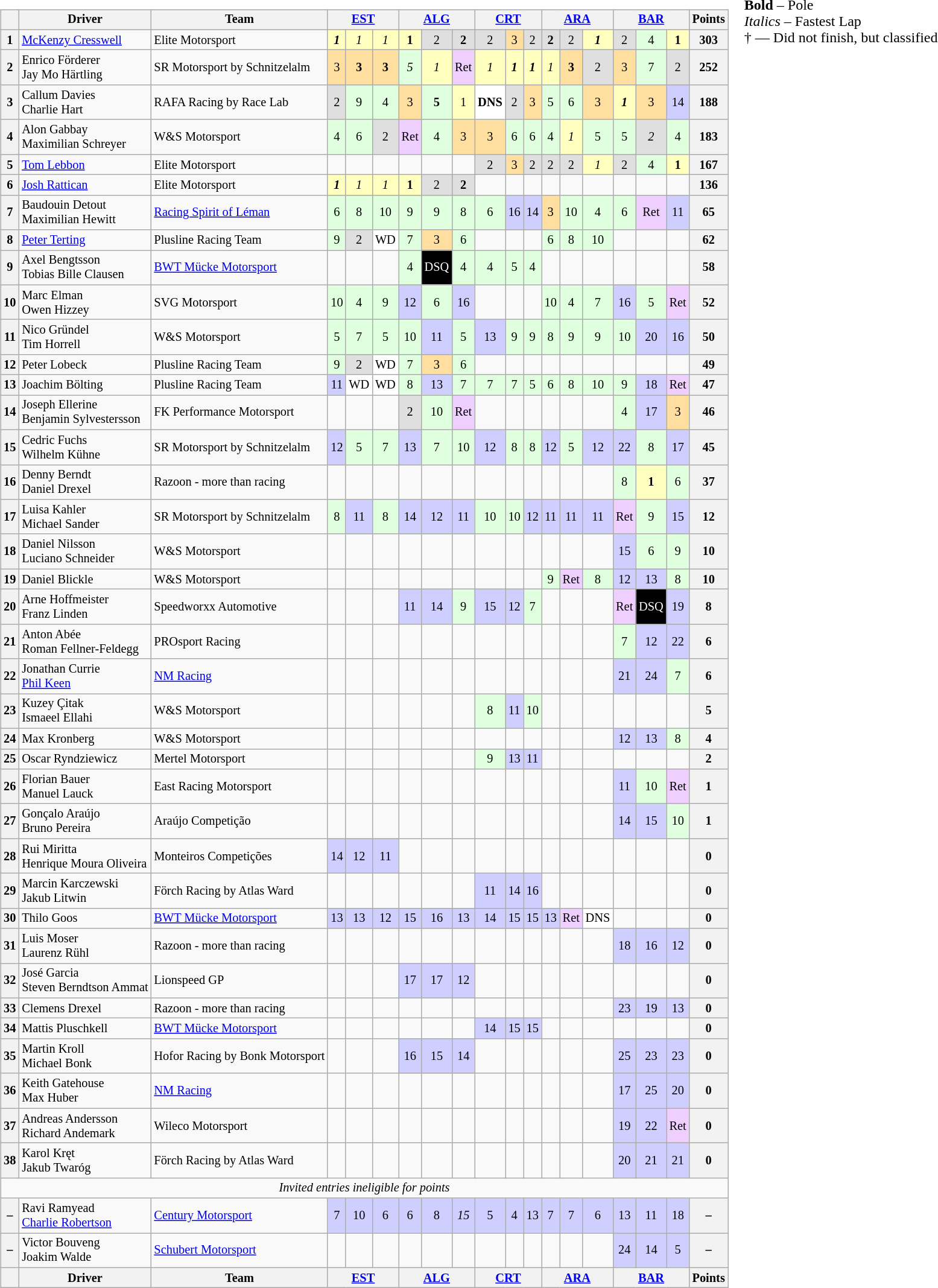<table>
<tr>
<td><br><table class="wikitable" style="font-size: 85%; text-align:center">
<tr>
<th></th>
<th>Driver</th>
<th>Team</th>
<th colspan="3"><a href='#'>EST</a><br></th>
<th colspan="3"><a href='#'>ALG</a><br></th>
<th colspan="3"><a href='#'>CRT</a><br></th>
<th colspan="3"><a href='#'>ARA</a><br></th>
<th colspan="3"><a href='#'>BAR</a><br></th>
<th>Points</th>
</tr>
<tr>
<th>1</th>
<td align="left"> <a href='#'>McKenzy Cresswell</a></td>
<td align="left"> Elite Motorsport</td>
<td style="background:#ffffbf;"><strong><em>1</em></strong></td>
<td style="background:#ffffbf;"><em>1</em></td>
<td style="background:#ffffbf;"><em>1</em></td>
<td style="background:#ffffbf;"><strong>1</strong></td>
<td style="background:#dfdfdf;">2</td>
<td style="background:#dfdfdf;"><strong>2</strong></td>
<td style="background:#dfdfdf;">2</td>
<td style="background:#ffdf9f;">3</td>
<td style="background:#dfdfdf;">2</td>
<td style="background:#dfdfdf;"><strong>2</strong></td>
<td style="background:#dfdfdf;">2</td>
<td style="background:#ffffbf;"><strong><em>1</em></strong></td>
<td style="background:#dfdfdf;">2</td>
<td style="background:#dfffdf;">4</td>
<td style="background:#ffffbf;"><strong>1</strong></td>
<th>303</th>
</tr>
<tr>
<th>2</th>
<td align="left"> Enrico Förderer<br> Jay Mo Härtling</td>
<td align="left"> SR Motorsport by Schnitzelalm</td>
<td style="background:#ffdf9f;">3</td>
<td style="background:#ffdf9f;"><strong>3</strong></td>
<td style="background:#ffdf9f;"><strong>3</strong></td>
<td style="background:#dfffdf;"><em>5</em></td>
<td style="background:#ffffbf;"><em>1</em></td>
<td style="background:#efcfff;">Ret</td>
<td style="background:#ffffbf;"><em>1</em></td>
<td style="background:#ffffbf;"><strong><em>1</em></strong></td>
<td style="background:#ffffbf;"><strong><em>1</em></strong></td>
<td style="background:#ffffbf;"><em>1</em></td>
<td style="background:#ffdf9f;"><strong>3</strong></td>
<td style="background:#dfdfdf;">2</td>
<td style="background:#ffdf9f;">3</td>
<td style="background:#dfffdf;">7</td>
<td style="background:#dfdfdf;">2</td>
<th>252</th>
</tr>
<tr>
<th>3</th>
<td align="left"> Callum Davies<br> Charlie Hart</td>
<td align="left"> RAFA Racing by Race Lab</td>
<td style="background:#dfdfdf;">2</td>
<td style="background:#dfffdf;">9</td>
<td style="background:#dfffdf;">4</td>
<td style="background:#ffdf9f;">3</td>
<td style="background:#dfffdf;"><strong>5</strong></td>
<td style="background:#ffffbf;">1</td>
<td style="background:#ffffff;"><strong>DNS</strong></td>
<td style="background:#dfdfdf;">2</td>
<td style="background:#ffdf9f;">3</td>
<td style="background:#dfffdf;">5</td>
<td style="background:#dfffdf;">6</td>
<td style="background:#ffdf9f;">3</td>
<td style="background:#ffffbf;"><strong><em>1</em></strong></td>
<td style="background:#ffdf9f;">3</td>
<td style="background:#cfcfff;">14</td>
<th>188</th>
</tr>
<tr>
<th>4</th>
<td align="left"> Alon Gabbay<br> Maximilian Schreyer</td>
<td align="left"> W&S Motorsport</td>
<td style="background:#dfffdf;">4</td>
<td style="background:#dfffdf;">6</td>
<td style="background:#dfdfdf;">2</td>
<td style="background:#efcfff;">Ret</td>
<td style="background:#dfffdf;">4</td>
<td style="background:#ffdf9f;">3</td>
<td style="background:#ffdf9f;">3</td>
<td style="background:#dfffdf;">6</td>
<td style="background:#dfffdf;">6</td>
<td style="background:#dfffdf;">4</td>
<td style="background:#ffffbf;"><em>1</em></td>
<td style="background:#dfffdf;">5</td>
<td style="background:#dfffdf;">5</td>
<td style="background:#dfdfdf;"><em>2</em></td>
<td style="background:#dfffdf;">4</td>
<th>183</th>
</tr>
<tr>
<th>5</th>
<td align="left"> <a href='#'>Tom Lebbon</a></td>
<td align="left"> Elite Motorsport</td>
<td></td>
<td></td>
<td></td>
<td></td>
<td></td>
<td></td>
<td style="background:#dfdfdf;">2</td>
<td style="background:#ffdf9f;">3</td>
<td style="background:#dfdfdf;">2</td>
<td style="background:#dfdfdf;">2</td>
<td style="background:#dfdfdf;">2</td>
<td style="background:#ffffbf;"><em>1</em></td>
<td style="background:#dfdfdf;">2</td>
<td style="background:#dfffdf;">4</td>
<td style="background:#ffffbf;"><strong>1</strong></td>
<th>167</th>
</tr>
<tr>
<th>6</th>
<td align="left"> <a href='#'>Josh Rattican</a></td>
<td align="left"> Elite Motorsport</td>
<td style="background:#ffffbf;"><strong><em>1</em></strong></td>
<td style="background:#ffffbf;"><em>1</em></td>
<td style="background:#ffffbf;"><em>1</em></td>
<td style="background:#ffffbf;"><strong>1</strong></td>
<td style="background:#dfdfdf;">2</td>
<td style="background:#dfdfdf;"><strong>2</strong></td>
<td></td>
<td></td>
<td></td>
<td></td>
<td></td>
<td></td>
<td></td>
<td></td>
<td></td>
<th>136</th>
</tr>
<tr>
<th>7</th>
<td align="left"> Baudouin Detout<br> Maximilian Hewitt</td>
<td align="left"> <a href='#'>Racing Spirit of Léman</a></td>
<td style="background:#dfffdf;">6</td>
<td style="background:#dfffdf;">8</td>
<td style="background:#dfffdf;">10</td>
<td style="background:#dfffdf;">9</td>
<td style="background:#dfffdf;">9</td>
<td style="background:#dfffdf;">8</td>
<td style="background:#dfffdf;">6</td>
<td style="background:#cfcfff;">16</td>
<td style="background:#cfcfff;">14</td>
<td style="background:#ffdf9f;">3</td>
<td style="background:#dfffdf;">10</td>
<td style="background:#dfffdf;">4</td>
<td style="background:#dfffdf;">6</td>
<td style="background:#efcfff;">Ret</td>
<td style="background:#cfcfff;">11</td>
<th>65</th>
</tr>
<tr>
<th>8</th>
<td align="left"> <a href='#'>Peter Terting</a></td>
<td align="left"> Plusline Racing Team</td>
<td style="background:#dfffdf;">9</td>
<td style="background:#dfdfdf;">2</td>
<td style="background:#ffffff;">WD</td>
<td style="background:#dfffdf;">7</td>
<td style="background:#ffdf9f;">3</td>
<td style="background:#dfffdf;">6</td>
<td></td>
<td></td>
<td></td>
<td style="background:#dfffdf;">6</td>
<td style="background:#dfffdf;">8</td>
<td style="background:#dfffdf;">10</td>
<td></td>
<td></td>
<td></td>
<th>62</th>
</tr>
<tr>
<th>9</th>
<td align="left"> Axel Bengtsson<br> Tobias Bille Clausen</td>
<td align="left"> <a href='#'>BWT Mücke Motorsport</a></td>
<td></td>
<td></td>
<td></td>
<td style="background:#dfffdf;">4</td>
<td style="background-color:#000000;color:white">DSQ</td>
<td style="background:#dfffdf;">4</td>
<td style="background:#dfffdf;">4</td>
<td style="background:#dfffdf;">5</td>
<td style="background:#dfffdf;">4</td>
<td></td>
<td></td>
<td></td>
<td></td>
<td></td>
<td></td>
<th>58</th>
</tr>
<tr>
<th>10</th>
<td align="left"> Marc Elman<br> Owen Hizzey</td>
<td align="left"> SVG Motorsport</td>
<td style="background:#dfffdf;">10</td>
<td style="background:#dfffdf;">4</td>
<td style="background:#dfffdf;">9</td>
<td style="background:#cfcfff;">12</td>
<td style="background:#dfffdf;">6</td>
<td style="background:#cfcfff;">16</td>
<td></td>
<td></td>
<td></td>
<td style="background:#dfffdf;">10</td>
<td style="background:#dfffdf;">4</td>
<td style="background:#dfffdf;">7</td>
<td style="background:#cfcfff;">16</td>
<td style="background:#dfffdf;">5</td>
<td style="background:#efcfff;">Ret</td>
<th>52</th>
</tr>
<tr>
<th>11</th>
<td align="left"> Nico Gründel<br> Tim Horrell</td>
<td align="left"> W&S Motorsport</td>
<td style="background:#dfffdf;">5</td>
<td style="background:#dfffdf;">7</td>
<td style="background:#dfffdf;">5</td>
<td style="background:#dfffdf;">10</td>
<td style="background:#cfcfff;">11</td>
<td style="background:#dfffdf;">5</td>
<td style="background:#cfcfff;">13</td>
<td style="background:#dfffdf;">9</td>
<td style="background:#dfffdf;">9</td>
<td style="background:#dfffdf;">8</td>
<td style="background:#dfffdf;">9</td>
<td style="background:#dfffdf;">9</td>
<td style="background:#dfffdf;">10</td>
<td style="background:#cfcfff;">20</td>
<td style="background:#cfcfff;">16</td>
<th>50</th>
</tr>
<tr>
<th>12</th>
<td align="left"> Peter Lobeck</td>
<td align="left"> Plusline Racing Team</td>
<td style="background:#dfffdf;">9</td>
<td style="background:#dfdfdf;">2</td>
<td style="background:#ffffff;">WD</td>
<td style="background:#dfffdf;">7</td>
<td style="background:#ffdf9f;">3</td>
<td style="background:#dfffdf;">6</td>
<td></td>
<td></td>
<td></td>
<td></td>
<td></td>
<td></td>
<td></td>
<td></td>
<td></td>
<th>49</th>
</tr>
<tr>
<th>13</th>
<td align="left"> Joachim Bölting</td>
<td align="left"> Plusline Racing Team</td>
<td style="background:#cfcfff;">11</td>
<td style="background:#ffffff;">WD</td>
<td style="background:#ffffff;">WD</td>
<td style="background:#dfffdf;">8</td>
<td style="background:#cfcfff;">13</td>
<td style="background:#dfffdf;">7</td>
<td style="background:#dfffdf;">7</td>
<td style="background:#dfffdf;">7</td>
<td style="background:#dfffdf;">5</td>
<td style="background:#dfffdf;">6</td>
<td style="background:#dfffdf;">8</td>
<td style="background:#dfffdf;">10</td>
<td style="background:#dfffdf;">9</td>
<td style="background:#cfcfff;">18</td>
<td style="background:#efcfff;">Ret</td>
<th>47</th>
</tr>
<tr>
<th>14</th>
<td align="left"> Joseph Ellerine<br> Benjamin Sylvestersson</td>
<td align="left"> FK Performance Motorsport</td>
<td></td>
<td></td>
<td></td>
<td style="background:#dfdfdf;">2</td>
<td style="background:#dfffdf;">10</td>
<td style="background:#efcfff;">Ret</td>
<td></td>
<td></td>
<td></td>
<td></td>
<td></td>
<td></td>
<td style="background:#dfffdf;">4</td>
<td style="background:#cfcfff;">17</td>
<td style="background:#ffdf9f;">3</td>
<th>46</th>
</tr>
<tr>
<th>15</th>
<td align="left"> Cedric Fuchs<br> Wilhelm Kühne</td>
<td align="left"> SR Motorsport by Schnitzelalm</td>
<td style="background:#cfcfff;">12</td>
<td style="background:#dfffdf;">5</td>
<td style="background:#dfffdf;">7</td>
<td style="background:#cfcfff;">13</td>
<td style="background:#dfffdf;">7</td>
<td style="background:#dfffdf;">10</td>
<td style="background:#cfcfff;">12</td>
<td style="background:#dfffdf;">8</td>
<td style="background:#dfffdf;">8</td>
<td style="background:#cfcfff;">12</td>
<td style="background:#dfffdf;">5</td>
<td style="background:#cfcfff;">12</td>
<td style="background:#cfcfff;">22</td>
<td style="background:#dfffdf;">8</td>
<td style="background:#cfcfff;">17</td>
<th>45</th>
</tr>
<tr>
<th>16</th>
<td align="left"> Denny Berndt<br> Daniel Drexel</td>
<td align="left"> Razoon - more than racing</td>
<td></td>
<td></td>
<td></td>
<td></td>
<td></td>
<td></td>
<td></td>
<td></td>
<td></td>
<td></td>
<td></td>
<td></td>
<td style="background:#dfffdf;">8</td>
<td style="background:#ffffbf;"><strong>1</strong></td>
<td style="background:#dfffdf;">6</td>
<th>37</th>
</tr>
<tr>
<th>17</th>
<td align="left"> Luisa Kahler<br> Michael Sander</td>
<td align="left"> SR Motorsport by Schnitzelalm</td>
<td style="background:#dfffdf;">8</td>
<td style="background:#cfcfff;">11</td>
<td style="background:#dfffdf;">8</td>
<td style="background:#cfcfff;">14</td>
<td style="background:#cfcfff;">12</td>
<td style="background:#cfcfff;">11</td>
<td style="background:#dfffdf;">10</td>
<td style="background:#dfffdf;">10</td>
<td style="background:#cfcfff;">12</td>
<td style="background:#cfcfff;">11</td>
<td style="background:#cfcfff;">11</td>
<td style="background:#cfcfff;">11</td>
<td style="background:#efcfff;">Ret</td>
<td style="background:#dfffdf;">9</td>
<td style="background:#cfcfff;">15</td>
<th>12</th>
</tr>
<tr>
<th>18</th>
<td align="left"> Daniel Nilsson<br> Luciano Schneider</td>
<td align="left"> W&S Motorsport</td>
<td></td>
<td></td>
<td></td>
<td></td>
<td></td>
<td></td>
<td></td>
<td></td>
<td></td>
<td></td>
<td></td>
<td></td>
<td style="background:#cfcfff;">15</td>
<td style="background:#dfffdf;">6</td>
<td style="background:#dfffdf;">9</td>
<th>10</th>
</tr>
<tr>
<th>19</th>
<td align="left"> Daniel Blickle</td>
<td align="left"> W&S Motorsport</td>
<td></td>
<td></td>
<td></td>
<td></td>
<td></td>
<td></td>
<td></td>
<td></td>
<td></td>
<td style="background:#dfffdf;">9</td>
<td style="background:#efcfff;">Ret</td>
<td style="background:#dfffdf;">8</td>
<td style="background:#cfcfff;">12</td>
<td style="background:#cfcfff;">13</td>
<td style="background:#dfffdf;">8</td>
<th>10</th>
</tr>
<tr>
<th>20</th>
<td align="left"> Arne Hoffmeister<br> Franz Linden</td>
<td align="left"> Speedworxx Automotive</td>
<td></td>
<td></td>
<td></td>
<td style="background:#cfcfff;">11</td>
<td style="background:#cfcfff;">14</td>
<td style="background:#dfffdf;">9</td>
<td style="background:#cfcfff;">15</td>
<td style="background:#cfcfff;">12</td>
<td style="background:#dfffdf;">7</td>
<td></td>
<td></td>
<td></td>
<td style="background:#efcfff;">Ret</td>
<td style="background-color:#000000;color:white">DSQ</td>
<td style="background:#cfcfff;">19</td>
<th>8</th>
</tr>
<tr>
<th>21</th>
<td align="left"> Anton Abée<br> Roman Fellner-Feldegg</td>
<td align="left"> PROsport Racing</td>
<td></td>
<td></td>
<td></td>
<td></td>
<td></td>
<td></td>
<td></td>
<td></td>
<td></td>
<td></td>
<td></td>
<td></td>
<td style="background:#dfffdf;">7</td>
<td style="background:#cfcfff;">12</td>
<td style="background:#cfcfff;">22</td>
<th>6</th>
</tr>
<tr>
<th>22</th>
<td align="left"> Jonathan Currie<br> <a href='#'>Phil Keen</a></td>
<td align="left"> <a href='#'>NM Racing</a></td>
<td></td>
<td></td>
<td></td>
<td></td>
<td></td>
<td></td>
<td></td>
<td></td>
<td></td>
<td></td>
<td></td>
<td></td>
<td style="background:#cfcfff;">21</td>
<td style="background:#cfcfff;">24</td>
<td style="background:#dfffdf;">7</td>
<th>6</th>
</tr>
<tr>
<th>23</th>
<td align="left"> Kuzey Çitak<br> Ismaeel Ellahi</td>
<td align="left"> W&S Motorsport</td>
<td></td>
<td></td>
<td></td>
<td></td>
<td></td>
<td></td>
<td style="background:#dfffdf;">8</td>
<td style="background:#cfcfff;">11</td>
<td style="background:#dfffdf;">10</td>
<td></td>
<td></td>
<td></td>
<td></td>
<td></td>
<td></td>
<th>5</th>
</tr>
<tr>
<th>24</th>
<td align="left"> Max Kronberg</td>
<td align="left"> W&S Motorsport</td>
<td></td>
<td></td>
<td></td>
<td></td>
<td></td>
<td></td>
<td></td>
<td></td>
<td></td>
<td></td>
<td></td>
<td></td>
<td style="background:#cfcfff;">12</td>
<td style="background:#cfcfff;">13</td>
<td style="background:#dfffdf;">8</td>
<th>4</th>
</tr>
<tr>
<th>25</th>
<td align="left"> Oscar Ryndziewicz</td>
<td align="left"> Mertel Motorsport</td>
<td></td>
<td></td>
<td></td>
<td></td>
<td></td>
<td></td>
<td style="background:#dfffdf;">9</td>
<td style="background:#cfcfff;">13</td>
<td style="background:#cfcfff;">11</td>
<td></td>
<td></td>
<td></td>
<td></td>
<td></td>
<td></td>
<th>2</th>
</tr>
<tr>
<th>26</th>
<td align="left"> Florian Bauer<br> Manuel Lauck</td>
<td align="left"> East Racing Motorsport</td>
<td></td>
<td></td>
<td></td>
<td></td>
<td></td>
<td></td>
<td></td>
<td></td>
<td></td>
<td></td>
<td></td>
<td></td>
<td style="background:#cfcfff;">11</td>
<td style="background:#dfffdf;">10</td>
<td style="background:#efcfff;">Ret</td>
<th>1</th>
</tr>
<tr>
<th>27</th>
<td align="left"> Gonçalo Araújo<br> Bruno Pereira</td>
<td align="left"> Araújo Competição</td>
<td></td>
<td></td>
<td></td>
<td></td>
<td></td>
<td></td>
<td></td>
<td></td>
<td></td>
<td></td>
<td></td>
<td></td>
<td style="background:#cfcfff;">14</td>
<td style="background:#cfcfff;">15</td>
<td style="background:#dfffdf;">10</td>
<th>1</th>
</tr>
<tr>
<th>28</th>
<td align="left"> Rui Miritta<br> Henrique Moura Oliveira</td>
<td align="left"> Monteiros Competições</td>
<td style="background:#cfcfff;">14</td>
<td style="background:#cfcfff;">12</td>
<td style="background:#cfcfff;">11</td>
<td></td>
<td></td>
<td></td>
<td></td>
<td></td>
<td></td>
<td></td>
<td></td>
<td></td>
<td></td>
<td></td>
<td></td>
<th>0</th>
</tr>
<tr>
<th>29</th>
<td align="left"> Marcin Karczewski<br> Jakub Litwin</td>
<td align="left"> Förch Racing by Atlas Ward</td>
<td></td>
<td></td>
<td></td>
<td></td>
<td></td>
<td></td>
<td style="background:#cfcfff;">11</td>
<td style="background:#cfcfff;">14</td>
<td style="background:#cfcfff;">16</td>
<td></td>
<td></td>
<td></td>
<td></td>
<td></td>
<td></td>
<th>0</th>
</tr>
<tr>
<th>30</th>
<td align="left"> Thilo Goos</td>
<td align="left"> <a href='#'>BWT Mücke Motorsport</a></td>
<td style="background:#cfcfff;">13</td>
<td style="background:#cfcfff;">13</td>
<td style="background:#cfcfff;">12</td>
<td style="background:#cfcfff;">15</td>
<td style="background:#cfcfff;">16</td>
<td style="background:#cfcfff;">13</td>
<td style="background:#cfcfff;">14</td>
<td style="background:#cfcfff;">15</td>
<td style="background:#cfcfff;">15</td>
<td style="background:#cfcfff;">13</td>
<td style="background:#efcfff;">Ret</td>
<td style="background:#ffffff;">DNS</td>
<td></td>
<td></td>
<td></td>
<th>0</th>
</tr>
<tr>
<th>31</th>
<td align="left"> Luis Moser<br> Laurenz Rühl</td>
<td align="left"> Razoon - more than racing</td>
<td></td>
<td></td>
<td></td>
<td></td>
<td></td>
<td></td>
<td></td>
<td></td>
<td></td>
<td></td>
<td></td>
<td></td>
<td style="background:#cfcfff;">18</td>
<td style="background:#cfcfff;">16</td>
<td style="background:#cfcfff;">12</td>
<th>0</th>
</tr>
<tr>
<th>32</th>
<td align="left"> José Garcia<br> Steven Berndtson Ammat</td>
<td align="left"> Lionspeed GP</td>
<td></td>
<td></td>
<td></td>
<td style="background:#cfcfff;">17</td>
<td style="background:#cfcfff;">17</td>
<td style="background:#cfcfff;">12</td>
<td></td>
<td></td>
<td></td>
<td></td>
<td></td>
<td></td>
<td></td>
<td></td>
<td></td>
<th>0</th>
</tr>
<tr>
<th>33</th>
<td align="left"> Clemens Drexel</td>
<td align="left"> Razoon - more than racing</td>
<td></td>
<td></td>
<td></td>
<td></td>
<td></td>
<td></td>
<td></td>
<td></td>
<td></td>
<td></td>
<td></td>
<td></td>
<td style="background:#cfcfff;">23</td>
<td style="background:#cfcfff;">19</td>
<td style="background:#cfcfff;">13</td>
<th>0</th>
</tr>
<tr>
<th>34</th>
<td align="left"> Mattis Pluschkell</td>
<td align="left"> <a href='#'>BWT Mücke Motorsport</a></td>
<td></td>
<td></td>
<td></td>
<td></td>
<td></td>
<td></td>
<td style="background:#cfcfff;">14</td>
<td style="background:#cfcfff;">15</td>
<td style="background:#cfcfff;">15</td>
<td></td>
<td></td>
<td></td>
<td></td>
<td></td>
<td></td>
<th>0</th>
</tr>
<tr>
<th>35</th>
<td align="left"> Martin Kroll<br> Michael Bonk</td>
<td align="left"> Hofor Racing by Bonk Motorsport</td>
<td></td>
<td></td>
<td></td>
<td style="background:#cfcfff;">16</td>
<td style="background:#cfcfff;">15</td>
<td style="background:#cfcfff;">14</td>
<td></td>
<td></td>
<td></td>
<td></td>
<td></td>
<td></td>
<td style="background:#cfcfff;">25</td>
<td style="background:#cfcfff;">23</td>
<td style="background:#cfcfff;">23</td>
<th>0</th>
</tr>
<tr>
<th>36</th>
<td align="left"> Keith Gatehouse<br> Max Huber</td>
<td align="left"> <a href='#'>NM Racing</a></td>
<td></td>
<td></td>
<td></td>
<td></td>
<td></td>
<td></td>
<td></td>
<td></td>
<td></td>
<td></td>
<td></td>
<td></td>
<td style="background:#cfcfff;">17</td>
<td style="background:#cfcfff;">25</td>
<td style="background:#cfcfff;">20</td>
<th>0</th>
</tr>
<tr>
<th>37</th>
<td align="left"> Andreas Andersson<br> Richard Andemark</td>
<td align="left"> Wileco Motorsport</td>
<td></td>
<td></td>
<td></td>
<td></td>
<td></td>
<td></td>
<td></td>
<td></td>
<td></td>
<td></td>
<td></td>
<td></td>
<td style="background:#cfcfff;">19</td>
<td style="background:#cfcfff;">22</td>
<td style="background:#efcfff;">Ret</td>
<th>0</th>
</tr>
<tr>
<th>38</th>
<td align="left"> Karol Kręt<br> Jakub Twaróg</td>
<td align="left"> Förch Racing by Atlas Ward</td>
<td></td>
<td></td>
<td></td>
<td></td>
<td></td>
<td></td>
<td></td>
<td></td>
<td></td>
<td></td>
<td></td>
<td></td>
<td style="background:#cfcfff;">20</td>
<td style="background:#cfcfff;">21</td>
<td style="background:#cfcfff;">21</td>
<th>0</th>
</tr>
<tr>
<td colspan="19"><em>Invited entries ineligible for points</em></td>
</tr>
<tr>
<th>–</th>
<td align="left"> Ravi Ramyead<br> <a href='#'>Charlie Robertson</a></td>
<td align="left"> <a href='#'>Century Motorsport</a></td>
<td style="background:#cfcfff;">7</td>
<td style="background:#cfcfff;">10</td>
<td style="background:#cfcfff;">6</td>
<td style="background:#cfcfff;">6</td>
<td style="background:#cfcfff;">8</td>
<td style="background:#cfcfff;"><em>15</em></td>
<td style="background:#cfcfff;">5</td>
<td style="background:#cfcfff;">4</td>
<td style="background:#cfcfff;">13</td>
<td style="background:#cfcfff;">7</td>
<td style="background:#cfcfff;">7</td>
<td style="background:#cfcfff;">6</td>
<td style="background:#cfcfff;">13</td>
<td style="background:#cfcfff;">11</td>
<td style="background:#cfcfff;">18</td>
<th>–</th>
</tr>
<tr>
<th>–</th>
<td align="left"> Victor Bouveng<br> Joakim Walde</td>
<td align="left"> <a href='#'>Schubert Motorsport</a></td>
<td></td>
<td></td>
<td></td>
<td></td>
<td></td>
<td></td>
<td></td>
<td></td>
<td></td>
<td></td>
<td></td>
<td></td>
<td style="background:#cfcfff;">24</td>
<td style="background:#cfcfff;">14</td>
<td style="background:#cfcfff;">5</td>
<th>–</th>
</tr>
<tr>
<th></th>
<th>Driver</th>
<th>Team</th>
<th colspan="3"><a href='#'>EST</a><br></th>
<th colspan="3"><a href='#'>ALG</a><br></th>
<th colspan="3"><a href='#'>CRT</a><br></th>
<th colspan="3"><a href='#'>ARA</a><br></th>
<th colspan="3"><a href='#'>BAR</a><br></th>
<th>Points</th>
</tr>
</table>
</td>
<td style="vertical-align:top"><br><span><strong>Bold</strong> – Pole</span><br><span><em>Italics</em> – Fastest Lap</span><br><span>† — Did not finish, but classified</span></td>
</tr>
</table>
